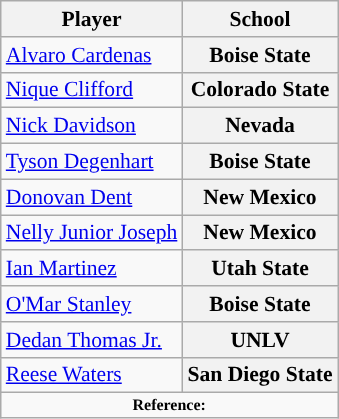<table class="wikitable" style="white-space;nowrrap; font-size:90%;">
<tr>
<th>Player</th>
<th>School</th>
</tr>
<tr>
<td><a href='#'>Alvaro Cardenas</a></td>
<th>Boise State</th>
</tr>
<tr>
<td><a href='#'>Nique Clifford</a></td>
<th>Colorado State</th>
</tr>
<tr>
<td><a href='#'>Nick Davidson</a></td>
<th>Nevada</th>
</tr>
<tr>
<td><a href='#'>Tyson Degenhart</a></td>
<th>Boise State</th>
</tr>
<tr>
<td><a href='#'>Donovan Dent</a></td>
<th>New Mexico</th>
</tr>
<tr>
<td><a href='#'>Nelly Junior Joseph</a></td>
<th>New Mexico</th>
</tr>
<tr>
<td><a href='#'>Ian Martinez</a></td>
<th>Utah State</th>
</tr>
<tr>
<td><a href='#'>O'Mar Stanley</a></td>
<th>Boise State</th>
</tr>
<tr>
<td><a href='#'>Dedan Thomas Jr.</a></td>
<th>UNLV</th>
</tr>
<tr>
<td><a href='#'>Reese Waters</a></td>
<th>San Diego State</th>
</tr>
<tr>
<td colspan="4" style="font-size:8pt; text-align:center;"><strong>Reference:</strong></td>
</tr>
</table>
